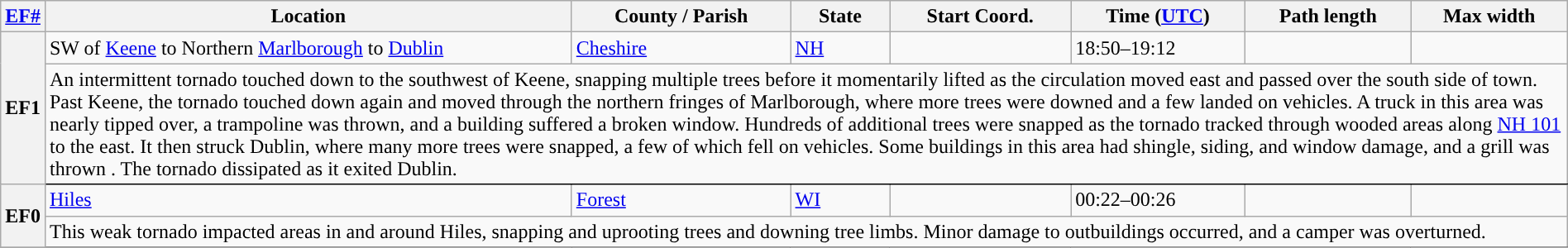<table class="wikitable sortable" style="width:100%;">
<tr>
<th scope="col" width="2%" align="center"><a href='#'>EF#</a></th>
<th scope="col" align="center" class="unsortable">Location</th>
<th scope="col" align="center" class="unsortable">County / Parish</th>
<th scope="col" align="center">State</th>
<th scope="col" align="center">Start Coord.</th>
<th scope="col" align="center">Time (<a href='#'>UTC</a>)</th>
<th scope="col" align="center">Path length</th>
<th scope="col" align="center">Max width</th>
</tr>
<tr>
<th scope="row" rowspan="2" style="background-color:#">EF1</th>
<td>SW of <a href='#'>Keene</a> to Northern <a href='#'>Marlborough</a> to <a href='#'>Dublin</a></td>
<td><a href='#'>Cheshire</a></td>
<td><a href='#'>NH</a></td>
<td></td>
<td>18:50–19:12</td>
<td></td>
<td></td>
</tr>
<tr class="expand-child">
<td colspan="8" style=" border-bottom: 1px solid black;">An intermittent tornado touched down to the southwest of Keene, snapping multiple trees before it momentarily lifted as the circulation moved east and passed over the south side of town. Past Keene, the tornado touched down again and moved through the northern fringes of Marlborough, where more trees were downed and a few landed on vehicles. A truck in this area was nearly tipped over, a trampoline was thrown, and a building suffered a broken window. Hundreds of additional trees were snapped as the tornado tracked through wooded areas along <a href='#'>NH 101</a> to the east. It then struck Dublin, where many more trees were snapped, a few of which fell on vehicles. Some buildings in this area had shingle, siding, and window damage, and a grill was thrown . The tornado dissipated as it exited Dublin. </td>
</tr>
<tr>
<th scope="row" rowspan="2" style="background-color:#">EF0</th>
<td><a href='#'>Hiles</a></td>
<td><a href='#'>Forest</a></td>
<td><a href='#'>WI</a></td>
<td></td>
<td>00:22–00:26</td>
<td></td>
<td></td>
</tr>
<tr class="expand-child">
<td colspan="8" style=" border-bottom: 1px solid black;">This weak tornado impacted areas in and around Hiles, snapping and uprooting trees and downing tree limbs. Minor damage to outbuildings occurred, and a camper was overturned.</td>
</tr>
<tr>
</tr>
</table>
